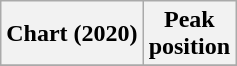<table class="wikitable sortable plainrowheaders" style="text-align:center">
<tr>
<th>Chart (2020)</th>
<th>Peak<br> position</th>
</tr>
<tr>
</tr>
</table>
